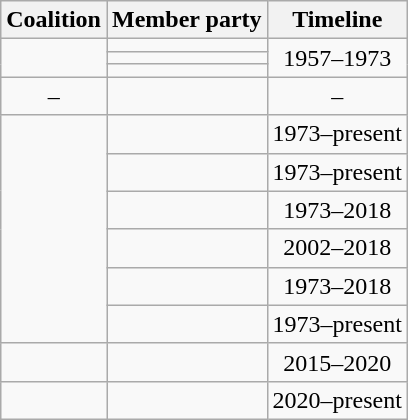<table class="wikitable">
<tr>
<th>Coalition</th>
<th>Member party</th>
<th>Timeline</th>
</tr>
<tr>
<td rowspan="3"></td>
<td></td>
<td rowspan="3" align=center>1957–1973</td>
</tr>
<tr>
<td></td>
</tr>
<tr>
<td></td>
</tr>
<tr>
<td align=center>–</td>
<td></td>
<td align=center>–</td>
</tr>
<tr>
<td rowspan="6"></td>
<td></td>
<td align=center>1973–present</td>
</tr>
<tr>
<td></td>
<td align=center>1973–present</td>
</tr>
<tr>
<td></td>
<td align=center>1973–2018</td>
</tr>
<tr>
<td></td>
<td align=center>2002–2018</td>
</tr>
<tr>
<td></td>
<td align=center>1973–2018</td>
</tr>
<tr>
<td></td>
<td align=center>1973–present</td>
</tr>
<tr>
<td></td>
<td></td>
<td align=center>2015–2020</td>
</tr>
<tr>
<td></td>
<td></td>
<td align=center>2020–present</td>
</tr>
</table>
